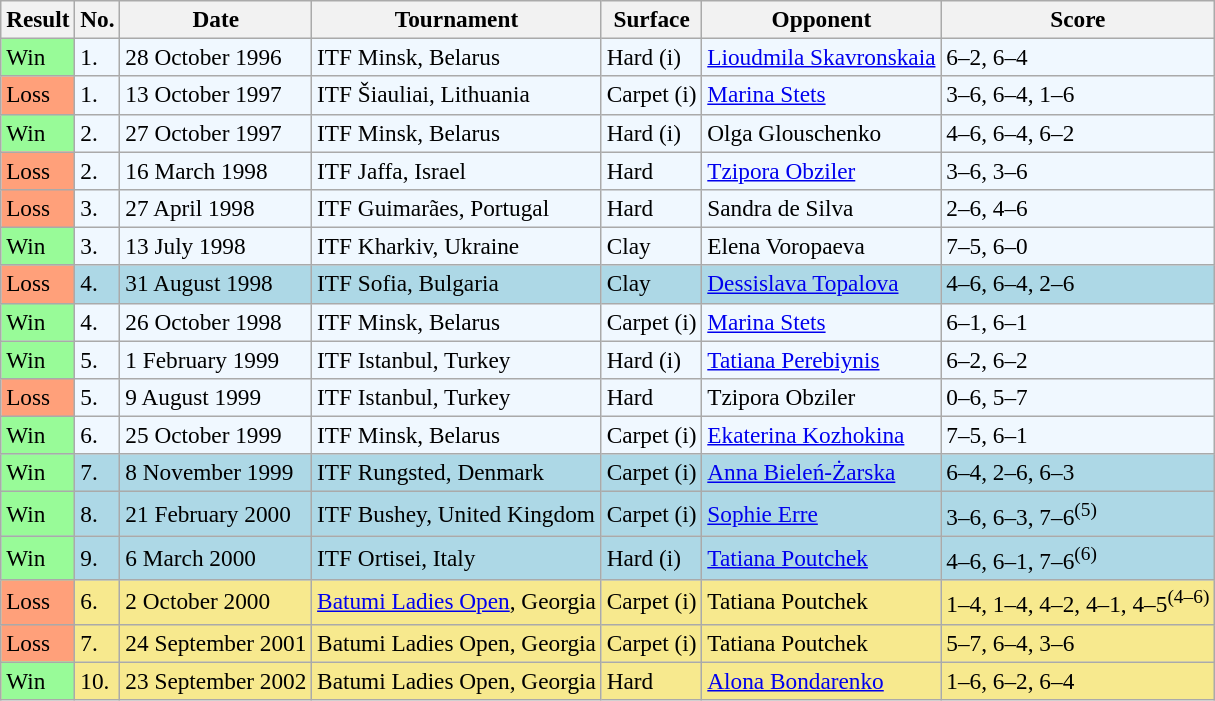<table class="sortable wikitable" style=font-size:97%>
<tr>
<th>Result</th>
<th>No.</th>
<th>Date</th>
<th>Tournament</th>
<th>Surface</th>
<th>Opponent</th>
<th class="unsortable">Score</th>
</tr>
<tr style="background:#f0f8ff;">
<td style="background:#98fb98;">Win</td>
<td>1.</td>
<td>28 October 1996</td>
<td>ITF Minsk, Belarus</td>
<td>Hard (i)</td>
<td> <a href='#'>Lioudmila Skavronskaia</a></td>
<td>6–2, 6–4</td>
</tr>
<tr style="background:#f0f8ff;">
<td style="background:#ffa07a;">Loss</td>
<td>1.</td>
<td>13 October 1997</td>
<td>ITF Šiauliai, Lithuania</td>
<td>Carpet (i)</td>
<td> <a href='#'>Marina Stets</a></td>
<td>3–6, 6–4, 1–6</td>
</tr>
<tr style="background:#f0f8ff;">
<td style="background:#98fb98;">Win</td>
<td>2.</td>
<td>27 October 1997</td>
<td>ITF Minsk, Belarus</td>
<td>Hard (i)</td>
<td> Olga Glouschenko</td>
<td>4–6, 6–4, 6–2</td>
</tr>
<tr style="background:#f0f8ff;">
<td style="background:#ffa07a;">Loss</td>
<td>2.</td>
<td>16 March 1998</td>
<td>ITF Jaffa, Israel</td>
<td>Hard</td>
<td> <a href='#'>Tzipora Obziler</a></td>
<td>3–6, 3–6</td>
</tr>
<tr style="background:#f0f8ff;">
<td style="background:#ffa07a;">Loss</td>
<td>3.</td>
<td>27 April 1998</td>
<td>ITF Guimarães, Portugal</td>
<td>Hard</td>
<td> Sandra de Silva</td>
<td>2–6, 4–6</td>
</tr>
<tr style="background:#f0f8ff;">
<td style="background:#98fb98;">Win</td>
<td>3.</td>
<td>13 July 1998</td>
<td>ITF Kharkiv, Ukraine</td>
<td>Clay</td>
<td> Elena Voropaeva</td>
<td>7–5, 6–0</td>
</tr>
<tr style="background:lightblue;">
<td style="background:#ffa07a;">Loss</td>
<td>4.</td>
<td>31 August 1998</td>
<td>ITF Sofia, Bulgaria</td>
<td>Clay</td>
<td> <a href='#'>Dessislava Topalova</a></td>
<td>4–6, 6–4, 2–6</td>
</tr>
<tr style="background:#f0f8ff;">
<td style="background:#98fb98;">Win</td>
<td>4.</td>
<td>26 October 1998</td>
<td>ITF Minsk, Belarus</td>
<td>Carpet (i)</td>
<td> <a href='#'>Marina Stets</a></td>
<td>6–1, 6–1</td>
</tr>
<tr style="background:#f0f8ff;">
<td style="background:#98fb98;">Win</td>
<td>5.</td>
<td>1 February 1999</td>
<td>ITF Istanbul, Turkey</td>
<td>Hard (i)</td>
<td> <a href='#'>Tatiana Perebiynis</a></td>
<td>6–2, 6–2</td>
</tr>
<tr style="background:#f0f8ff;">
<td style="background:#ffa07a;">Loss</td>
<td>5.</td>
<td>9 August 1999</td>
<td>ITF Istanbul, Turkey</td>
<td>Hard</td>
<td> Tzipora Obziler</td>
<td>0–6, 5–7</td>
</tr>
<tr style="background:#f0f8ff;">
<td style="background:#98fb98;">Win</td>
<td>6.</td>
<td>25 October 1999</td>
<td>ITF Minsk, Belarus</td>
<td>Carpet (i)</td>
<td> <a href='#'>Ekaterina Kozhokina</a></td>
<td>7–5, 6–1</td>
</tr>
<tr style="background:lightblue;">
<td style="background:#98fb98;">Win</td>
<td>7.</td>
<td>8 November 1999</td>
<td>ITF Rungsted, Denmark</td>
<td>Carpet (i)</td>
<td> <a href='#'>Anna Bieleń-Żarska</a></td>
<td>6–4, 2–6, 6–3</td>
</tr>
<tr style="background:lightblue;">
<td style="background:#98fb98;">Win</td>
<td>8.</td>
<td>21 February 2000</td>
<td>ITF Bushey, United Kingdom</td>
<td>Carpet (i)</td>
<td> <a href='#'>Sophie Erre</a></td>
<td>3–6, 6–3, 7–6<sup>(5)</sup></td>
</tr>
<tr style="background:lightblue;">
<td style="background:#98fb98;">Win</td>
<td>9.</td>
<td>6 March 2000</td>
<td>ITF Ortisei, Italy</td>
<td>Hard (i)</td>
<td> <a href='#'>Tatiana Poutchek</a></td>
<td>4–6, 6–1, 7–6<sup>(6)</sup></td>
</tr>
<tr style="background:#f7e98e;">
<td style="background:#ffa07a;">Loss</td>
<td>6.</td>
<td>2 October 2000</td>
<td><a href='#'>Batumi Ladies Open</a>, Georgia</td>
<td>Carpet (i)</td>
<td> Tatiana Poutchek</td>
<td>1–4, 1–4, 4–2, 4–1, 4–5<sup>(4–6)</sup></td>
</tr>
<tr style="background:#f7e98e;">
<td style="background:#ffa07a;">Loss</td>
<td>7.</td>
<td>24 September 2001</td>
<td>Batumi Ladies Open, Georgia</td>
<td>Carpet (i)</td>
<td> Tatiana Poutchek</td>
<td>5–7, 6–4, 3–6</td>
</tr>
<tr style="background:#f7e98e;">
<td style="background:#98fb98;">Win</td>
<td>10.</td>
<td>23 September 2002</td>
<td>Batumi Ladies Open, Georgia</td>
<td>Hard</td>
<td> <a href='#'>Alona Bondarenko</a></td>
<td>1–6, 6–2, 6–4</td>
</tr>
</table>
